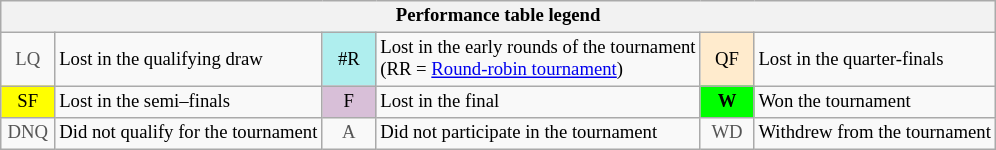<table class="wikitable" style="font-size:78%;">
<tr>
<th colspan="6">Performance table legend</th>
</tr>
<tr>
<td align="center" style="color:#555555;" width="30">LQ</td>
<td>Lost in the qualifying draw</td>
<td align="center" style="background:#afeeee;">#R</td>
<td>Lost in the early rounds of the tournament<br>(RR = <a href='#'>Round-robin tournament</a>)</td>
<td align="center" style="background:#ffebcd;">QF</td>
<td>Lost in the quarter-finals</td>
</tr>
<tr>
<td align="center" style="background:yellow;">SF</td>
<td>Lost in the semi–finals</td>
<td align="center" style="background:#D8BFD8;">F</td>
<td>Lost in the final</td>
<td align="center" style="background:#00ff00;"><strong>W</strong></td>
<td>Won the tournament</td>
</tr>
<tr>
<td align="center" style="color:#555555;" width="30">DNQ</td>
<td>Did not qualify for the tournament</td>
<td align="center" style="color:#555555;" width="30">A</td>
<td>Did not participate in the tournament</td>
<td align="center" style="color:#555555;" width="30">WD</td>
<td>Withdrew from the tournament</td>
</tr>
</table>
